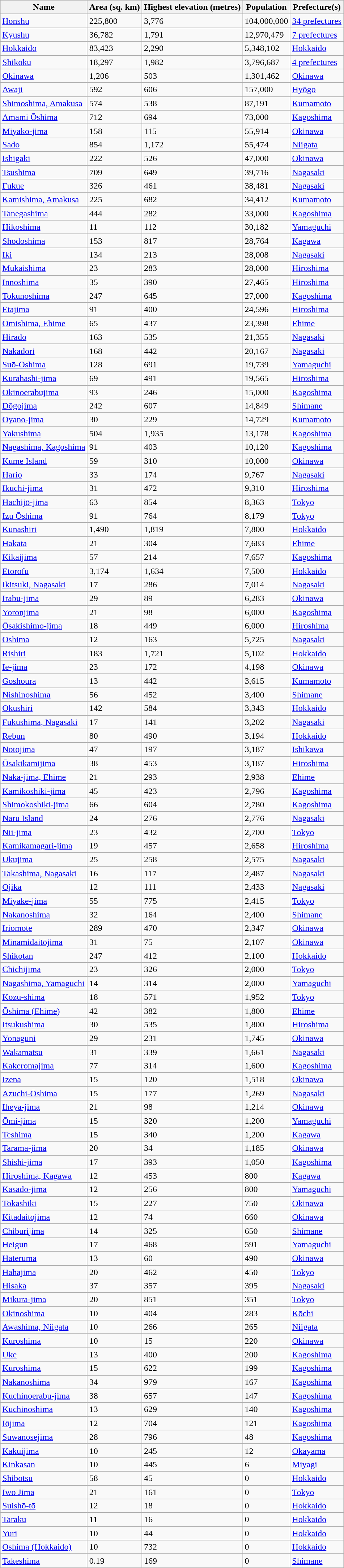<table class="wikitable sortable">
<tr>
<th>Name</th>
<th>Area (sq. km)</th>
<th>Highest elevation (metres)</th>
<th>Population</th>
<th>Prefecture(s)</th>
</tr>
<tr>
<td><a href='#'>Honshu</a></td>
<td>225,800</td>
<td>3,776</td>
<td>104,000,000</td>
<td><a href='#'>34 prefectures</a></td>
</tr>
<tr>
<td><a href='#'>Kyushu</a></td>
<td>36,782</td>
<td>1,791</td>
<td>12,970,479</td>
<td><a href='#'>7 prefectures</a></td>
</tr>
<tr>
<td><a href='#'>Hokkaido</a></td>
<td>83,423</td>
<td>2,290</td>
<td>5,348,102</td>
<td><a href='#'>Hokkaido</a></td>
</tr>
<tr>
<td><a href='#'>Shikoku</a></td>
<td>18,297</td>
<td>1,982</td>
<td>3,796,687</td>
<td><a href='#'>4 prefectures</a></td>
</tr>
<tr>
<td><a href='#'>Okinawa</a></td>
<td>1,206</td>
<td>503</td>
<td>1,301,462</td>
<td><a href='#'>Okinawa</a></td>
</tr>
<tr>
<td><a href='#'>Awaji</a></td>
<td>592</td>
<td>606</td>
<td>157,000</td>
<td><a href='#'>Hyōgo</a></td>
</tr>
<tr>
<td><a href='#'>Shimoshima, Amakusa</a></td>
<td>574</td>
<td>538</td>
<td>87,191</td>
<td><a href='#'>Kumamoto</a></td>
</tr>
<tr>
<td><a href='#'>Amami Ōshima</a></td>
<td>712</td>
<td>694</td>
<td>73,000</td>
<td><a href='#'>Kagoshima</a></td>
</tr>
<tr>
<td><a href='#'>Miyako-jima</a></td>
<td>158</td>
<td>115</td>
<td>55,914</td>
<td><a href='#'>Okinawa</a></td>
</tr>
<tr>
<td><a href='#'>Sado</a></td>
<td>854</td>
<td>1,172</td>
<td>55,474</td>
<td><a href='#'>Niigata</a></td>
</tr>
<tr>
<td><a href='#'>Ishigaki</a></td>
<td>222</td>
<td>526</td>
<td>47,000</td>
<td><a href='#'>Okinawa</a></td>
</tr>
<tr>
<td><a href='#'>Tsushima</a></td>
<td>709</td>
<td>649</td>
<td>39,716</td>
<td><a href='#'>Nagasaki</a></td>
</tr>
<tr>
<td><a href='#'>Fukue</a></td>
<td>326</td>
<td>461</td>
<td>38,481</td>
<td><a href='#'>Nagasaki</a></td>
</tr>
<tr>
<td><a href='#'>Kamishima, Amakusa</a></td>
<td>225</td>
<td>682</td>
<td>34,412</td>
<td><a href='#'>Kumamoto</a></td>
</tr>
<tr>
<td><a href='#'>Tanegashima</a></td>
<td>444</td>
<td>282</td>
<td>33,000</td>
<td><a href='#'>Kagoshima</a></td>
</tr>
<tr>
<td><a href='#'>Hikoshima</a></td>
<td>11</td>
<td>112</td>
<td>30,182</td>
<td><a href='#'>Yamaguchi</a></td>
</tr>
<tr>
<td><a href='#'>Shōdoshima</a></td>
<td>153</td>
<td>817</td>
<td>28,764</td>
<td><a href='#'>Kagawa</a></td>
</tr>
<tr>
<td><a href='#'>Iki</a></td>
<td>134</td>
<td>213</td>
<td>28,008</td>
<td><a href='#'>Nagasaki</a></td>
</tr>
<tr>
<td><a href='#'>Mukaishima</a></td>
<td>23</td>
<td>283</td>
<td>28,000</td>
<td><a href='#'>Hiroshima</a></td>
</tr>
<tr>
<td><a href='#'>Innoshima</a></td>
<td>35</td>
<td>390</td>
<td>27,465</td>
<td><a href='#'>Hiroshima</a></td>
</tr>
<tr>
<td><a href='#'>Tokunoshima</a></td>
<td>247</td>
<td>645</td>
<td>27,000</td>
<td><a href='#'>Kagoshima</a></td>
</tr>
<tr>
<td><a href='#'>Etajima</a></td>
<td>91</td>
<td>400</td>
<td>24,596</td>
<td><a href='#'>Hiroshima</a></td>
</tr>
<tr>
<td><a href='#'>Ōmishima, Ehime</a></td>
<td>65</td>
<td>437</td>
<td>23,398</td>
<td><a href='#'>Ehime</a></td>
</tr>
<tr>
<td><a href='#'>Hirado</a></td>
<td>163</td>
<td>535</td>
<td>21,355</td>
<td><a href='#'>Nagasaki</a></td>
</tr>
<tr>
<td><a href='#'>Nakadori</a></td>
<td>168</td>
<td>442</td>
<td>20,167</td>
<td><a href='#'>Nagasaki</a></td>
</tr>
<tr>
<td><a href='#'>Suō-Ōshima</a></td>
<td>128</td>
<td>691</td>
<td>19,739</td>
<td><a href='#'>Yamaguchi</a></td>
</tr>
<tr>
<td><a href='#'>Kurahashi-jima</a></td>
<td>69</td>
<td>491</td>
<td>19,565</td>
<td><a href='#'>Hiroshima</a></td>
</tr>
<tr>
<td><a href='#'>Okinoerabujima</a></td>
<td>93</td>
<td>246</td>
<td>15,000</td>
<td><a href='#'>Kagoshima</a></td>
</tr>
<tr>
<td><a href='#'>Dōgojima</a></td>
<td>242</td>
<td>607</td>
<td>14,849</td>
<td><a href='#'>Shimane</a></td>
</tr>
<tr>
<td><a href='#'>Ōyano-jima</a></td>
<td>30</td>
<td>229</td>
<td>14,729</td>
<td><a href='#'>Kumamoto</a></td>
</tr>
<tr>
<td><a href='#'>Yakushima</a></td>
<td>504</td>
<td>1,935</td>
<td>13,178</td>
<td><a href='#'>Kagoshima</a></td>
</tr>
<tr>
<td><a href='#'>Nagashima, Kagoshima</a></td>
<td>91</td>
<td>403</td>
<td>10,120</td>
<td><a href='#'>Kagoshima</a></td>
</tr>
<tr>
<td><a href='#'>Kume Island</a></td>
<td>59</td>
<td>310</td>
<td>10,000</td>
<td><a href='#'>Okinawa</a></td>
</tr>
<tr>
<td><a href='#'>Hario</a></td>
<td>33</td>
<td>174</td>
<td>9,767</td>
<td><a href='#'>Nagasaki</a></td>
</tr>
<tr>
<td><a href='#'>Ikuchi-jima</a></td>
<td>31</td>
<td>472</td>
<td>9,310</td>
<td><a href='#'>Hiroshima</a></td>
</tr>
<tr>
<td><a href='#'>Hachijō-jima</a></td>
<td>63</td>
<td>854</td>
<td>8,363</td>
<td><a href='#'>Tokyo</a></td>
</tr>
<tr>
<td><a href='#'>Izu Ōshima</a></td>
<td>91</td>
<td>764</td>
<td>8,179</td>
<td><a href='#'>Tokyo</a></td>
</tr>
<tr>
<td><a href='#'>Kunashiri</a> </td>
<td>1,490</td>
<td>1,819</td>
<td>7,800</td>
<td><a href='#'>Hokkaido</a></td>
</tr>
<tr>
<td><a href='#'>Hakata</a></td>
<td>21</td>
<td>304</td>
<td>7,683</td>
<td><a href='#'>Ehime</a></td>
</tr>
<tr>
<td><a href='#'>Kikaijima</a></td>
<td>57</td>
<td>214</td>
<td>7,657</td>
<td><a href='#'>Kagoshima</a></td>
</tr>
<tr>
<td><a href='#'>Etorofu</a> </td>
<td>3,174</td>
<td>1,634</td>
<td>7,500</td>
<td><a href='#'>Hokkaido</a></td>
</tr>
<tr>
<td><a href='#'>Ikitsuki, Nagasaki</a></td>
<td>17</td>
<td>286</td>
<td>7,014</td>
<td><a href='#'>Nagasaki</a></td>
</tr>
<tr>
<td><a href='#'>Irabu-jima</a></td>
<td>29</td>
<td>89</td>
<td>6,283</td>
<td><a href='#'>Okinawa</a></td>
</tr>
<tr>
<td><a href='#'>Yoronjima</a></td>
<td>21</td>
<td>98</td>
<td>6,000</td>
<td><a href='#'>Kagoshima</a></td>
</tr>
<tr>
<td><a href='#'>Ōsakishimo-jima</a></td>
<td>18</td>
<td>449</td>
<td>6,000</td>
<td><a href='#'>Hiroshima</a></td>
</tr>
<tr>
<td><a href='#'>Oshima</a></td>
<td>12</td>
<td>163</td>
<td>5,725</td>
<td><a href='#'>Nagasaki</a></td>
</tr>
<tr>
<td><a href='#'>Rishiri</a></td>
<td>183</td>
<td>1,721</td>
<td>5,102</td>
<td><a href='#'>Hokkaido</a></td>
</tr>
<tr>
<td><a href='#'>Ie-jima</a></td>
<td>23</td>
<td>172</td>
<td>4,198</td>
<td><a href='#'>Okinawa</a></td>
</tr>
<tr>
<td><a href='#'>Goshoura</a></td>
<td>13</td>
<td>442</td>
<td>3,615</td>
<td><a href='#'>Kumamoto</a></td>
</tr>
<tr>
<td><a href='#'>Nishinoshima</a></td>
<td>56</td>
<td>452</td>
<td>3,400</td>
<td><a href='#'>Shimane</a></td>
</tr>
<tr>
<td><a href='#'>Okushiri</a></td>
<td>142</td>
<td>584</td>
<td>3,343</td>
<td><a href='#'>Hokkaido</a></td>
</tr>
<tr>
<td><a href='#'>Fukushima, Nagasaki</a></td>
<td>17</td>
<td>141</td>
<td>3,202</td>
<td><a href='#'>Nagasaki</a></td>
</tr>
<tr>
<td><a href='#'>Rebun</a></td>
<td>80</td>
<td>490</td>
<td>3,194</td>
<td><a href='#'>Hokkaido</a></td>
</tr>
<tr>
<td><a href='#'>Notojima</a></td>
<td>47</td>
<td>197</td>
<td>3,187</td>
<td><a href='#'>Ishikawa</a></td>
</tr>
<tr>
<td><a href='#'>Ōsakikamijima</a></td>
<td>38</td>
<td>453</td>
<td>3,187</td>
<td><a href='#'>Hiroshima</a></td>
</tr>
<tr>
<td><a href='#'>Naka-jima, Ehime</a></td>
<td>21</td>
<td>293</td>
<td>2,938</td>
<td><a href='#'>Ehime</a></td>
</tr>
<tr>
<td><a href='#'>Kamikoshiki-jima</a></td>
<td>45</td>
<td>423</td>
<td>2,796</td>
<td><a href='#'>Kagoshima</a></td>
</tr>
<tr>
<td><a href='#'>Shimokoshiki-jima</a></td>
<td>66</td>
<td>604</td>
<td>2,780</td>
<td><a href='#'>Kagoshima</a></td>
</tr>
<tr>
<td><a href='#'>Naru Island</a></td>
<td>24</td>
<td>276</td>
<td>2,776</td>
<td><a href='#'>Nagasaki</a></td>
</tr>
<tr>
<td><a href='#'>Nii-jima</a></td>
<td>23</td>
<td>432</td>
<td>2,700</td>
<td><a href='#'>Tokyo</a></td>
</tr>
<tr>
<td><a href='#'>Kamikamagari-jima</a></td>
<td>19</td>
<td>457</td>
<td>2,658</td>
<td><a href='#'>Hiroshima</a></td>
</tr>
<tr>
<td><a href='#'>Ukujima</a></td>
<td>25</td>
<td>258</td>
<td>2,575</td>
<td><a href='#'>Nagasaki</a></td>
</tr>
<tr>
<td><a href='#'>Takashima, Nagasaki</a></td>
<td>16</td>
<td>117</td>
<td>2,487</td>
<td><a href='#'>Nagasaki</a></td>
</tr>
<tr>
<td><a href='#'>Ojika</a></td>
<td>12</td>
<td>111</td>
<td>2,433</td>
<td><a href='#'>Nagasaki</a></td>
</tr>
<tr>
<td><a href='#'>Miyake-jima</a></td>
<td>55</td>
<td>775</td>
<td>2,415</td>
<td><a href='#'>Tokyo</a></td>
</tr>
<tr>
<td><a href='#'>Nakanoshima</a></td>
<td>32</td>
<td>164</td>
<td>2,400</td>
<td><a href='#'>Shimane</a></td>
</tr>
<tr>
<td><a href='#'>Iriomote</a></td>
<td>289</td>
<td>470</td>
<td>2,347</td>
<td><a href='#'>Okinawa</a></td>
</tr>
<tr>
<td><a href='#'>Minamidaitōjima</a></td>
<td>31</td>
<td>75</td>
<td>2,107</td>
<td><a href='#'>Okinawa</a></td>
</tr>
<tr>
<td><a href='#'>Shikotan</a> </td>
<td>247</td>
<td>412</td>
<td>2,100</td>
<td><a href='#'>Hokkaido</a></td>
</tr>
<tr>
<td><a href='#'>Chichijima</a></td>
<td>23</td>
<td>326</td>
<td>2,000</td>
<td><a href='#'>Tokyo</a></td>
</tr>
<tr>
<td><a href='#'>Nagashima, Yamaguchi</a></td>
<td>14</td>
<td>314</td>
<td>2,000</td>
<td><a href='#'>Yamaguchi</a></td>
</tr>
<tr>
<td><a href='#'>Kōzu-shima</a></td>
<td>18</td>
<td>571</td>
<td>1,952</td>
<td><a href='#'>Tokyo</a></td>
</tr>
<tr>
<td><a href='#'>Ōshima (Ehime)</a></td>
<td>42</td>
<td>382</td>
<td>1,800</td>
<td><a href='#'>Ehime</a></td>
</tr>
<tr>
<td><a href='#'>Itsukushima</a></td>
<td>30</td>
<td>535</td>
<td>1,800</td>
<td><a href='#'>Hiroshima</a></td>
</tr>
<tr>
<td><a href='#'>Yonaguni</a></td>
<td>29</td>
<td>231</td>
<td>1,745</td>
<td><a href='#'>Okinawa</a></td>
</tr>
<tr>
<td><a href='#'>Wakamatsu</a></td>
<td>31</td>
<td>339</td>
<td>1,661</td>
<td><a href='#'>Nagasaki</a></td>
</tr>
<tr>
<td><a href='#'>Kakeromajima</a></td>
<td>77</td>
<td>314</td>
<td>1,600</td>
<td><a href='#'>Kagoshima</a></td>
</tr>
<tr>
<td><a href='#'>Izena</a></td>
<td>15</td>
<td>120</td>
<td>1,518</td>
<td><a href='#'>Okinawa</a></td>
</tr>
<tr>
<td><a href='#'>Azuchi-Ōshima</a></td>
<td>15</td>
<td>177</td>
<td>1,269</td>
<td><a href='#'>Nagasaki</a></td>
</tr>
<tr>
<td><a href='#'>Iheya-jima</a></td>
<td>21</td>
<td>98</td>
<td>1,214</td>
<td><a href='#'>Okinawa</a></td>
</tr>
<tr>
<td><a href='#'>Ōmi-jima</a></td>
<td>15</td>
<td>320</td>
<td>1,200</td>
<td><a href='#'>Yamaguchi</a></td>
</tr>
<tr>
<td><a href='#'>Teshima</a></td>
<td>15</td>
<td>340</td>
<td>1,200</td>
<td><a href='#'>Kagawa</a></td>
</tr>
<tr>
<td><a href='#'>Tarama-jima</a></td>
<td>20</td>
<td>34</td>
<td>1,185</td>
<td><a href='#'>Okinawa</a></td>
</tr>
<tr>
<td><a href='#'>Shishi-jima</a></td>
<td>17</td>
<td>393</td>
<td>1,050</td>
<td><a href='#'>Kagoshima</a></td>
</tr>
<tr>
<td><a href='#'>Hiroshima, Kagawa</a></td>
<td>12</td>
<td>453</td>
<td>800</td>
<td><a href='#'>Kagawa</a></td>
</tr>
<tr>
<td><a href='#'>Kasado-jima</a></td>
<td>12</td>
<td>256</td>
<td>800</td>
<td><a href='#'>Yamaguchi</a></td>
</tr>
<tr>
<td><a href='#'>Tokashiki</a></td>
<td>15</td>
<td>227</td>
<td>750</td>
<td><a href='#'>Okinawa</a></td>
</tr>
<tr>
<td><a href='#'>Kitadaitōjima</a></td>
<td>12</td>
<td>74</td>
<td>660</td>
<td><a href='#'>Okinawa</a></td>
</tr>
<tr>
<td><a href='#'>Chiburijima</a></td>
<td>14</td>
<td>325</td>
<td>650</td>
<td><a href='#'>Shimane</a></td>
</tr>
<tr>
<td><a href='#'>Heigun</a></td>
<td>17</td>
<td>468</td>
<td>591</td>
<td><a href='#'>Yamaguchi</a></td>
</tr>
<tr>
<td><a href='#'>Hateruma</a></td>
<td>13</td>
<td>60</td>
<td>490</td>
<td><a href='#'>Okinawa</a></td>
</tr>
<tr>
<td><a href='#'>Hahajima</a></td>
<td>20</td>
<td>462</td>
<td>450</td>
<td><a href='#'>Tokyo</a></td>
</tr>
<tr>
<td><a href='#'>Hisaka</a></td>
<td>37</td>
<td>357</td>
<td>395</td>
<td><a href='#'>Nagasaki</a></td>
</tr>
<tr>
<td><a href='#'>Mikura-jima</a></td>
<td>20</td>
<td>851</td>
<td>351</td>
<td><a href='#'>Tokyo</a></td>
</tr>
<tr>
<td><a href='#'>Okinoshima</a></td>
<td>10</td>
<td>404</td>
<td>283</td>
<td><a href='#'>Kōchi</a></td>
</tr>
<tr>
<td><a href='#'>Awashima, Niigata</a></td>
<td>10</td>
<td>266</td>
<td>265</td>
<td><a href='#'>Niigata</a></td>
</tr>
<tr>
<td><a href='#'>Kuroshima</a></td>
<td>10</td>
<td>15</td>
<td>220</td>
<td><a href='#'>Okinawa</a></td>
</tr>
<tr>
<td><a href='#'>Uke</a></td>
<td>13</td>
<td>400</td>
<td>200</td>
<td><a href='#'>Kagoshima</a></td>
</tr>
<tr>
<td><a href='#'>Kuroshima</a></td>
<td>15</td>
<td>622</td>
<td>199</td>
<td><a href='#'>Kagoshima</a></td>
</tr>
<tr>
<td><a href='#'>Nakanoshima</a></td>
<td>34</td>
<td>979</td>
<td>167</td>
<td><a href='#'>Kagoshima</a></td>
</tr>
<tr>
<td><a href='#'>Kuchinoerabu-jima</a></td>
<td>38</td>
<td>657</td>
<td>147</td>
<td><a href='#'>Kagoshima</a></td>
</tr>
<tr>
<td><a href='#'>Kuchinoshima</a></td>
<td>13</td>
<td>629</td>
<td>140</td>
<td><a href='#'>Kagoshima</a></td>
</tr>
<tr>
<td><a href='#'>Iōjima</a></td>
<td>12</td>
<td>704</td>
<td>121</td>
<td><a href='#'>Kagoshima</a></td>
</tr>
<tr>
<td><a href='#'>Suwanosejima</a></td>
<td>28</td>
<td>796</td>
<td>48</td>
<td><a href='#'>Kagoshima</a></td>
</tr>
<tr>
<td><a href='#'>Kakuijima</a></td>
<td>10</td>
<td>245</td>
<td>12</td>
<td><a href='#'>Okayama</a></td>
</tr>
<tr>
<td><a href='#'>Kinkasan</a></td>
<td>10</td>
<td>445</td>
<td>6</td>
<td><a href='#'>Miyagi</a></td>
</tr>
<tr>
<td><a href='#'>Shibotsu</a> </td>
<td>58</td>
<td>45</td>
<td>0</td>
<td><a href='#'>Hokkaido</a></td>
</tr>
<tr>
<td><a href='#'>Iwo Jima</a></td>
<td>21</td>
<td>161</td>
<td>0</td>
<td><a href='#'>Tokyo</a></td>
</tr>
<tr>
<td><a href='#'>Suishō-tō</a> </td>
<td>12</td>
<td>18</td>
<td>0</td>
<td><a href='#'>Hokkaido</a></td>
</tr>
<tr>
<td><a href='#'>Taraku</a> </td>
<td>11</td>
<td>16</td>
<td>0</td>
<td><a href='#'>Hokkaido</a></td>
</tr>
<tr>
<td><a href='#'>Yuri</a> </td>
<td>10</td>
<td>44</td>
<td>0</td>
<td><a href='#'>Hokkaido</a></td>
</tr>
<tr>
<td><a href='#'>Oshima (Hokkaido)</a></td>
<td>10</td>
<td>732</td>
<td>0</td>
<td><a href='#'>Hokkaido</a></td>
</tr>
<tr>
<td><a href='#'>Takeshima</a> </td>
<td>0.19</td>
<td>169</td>
<td>0</td>
<td><a href='#'>Shimane</a></td>
</tr>
</table>
